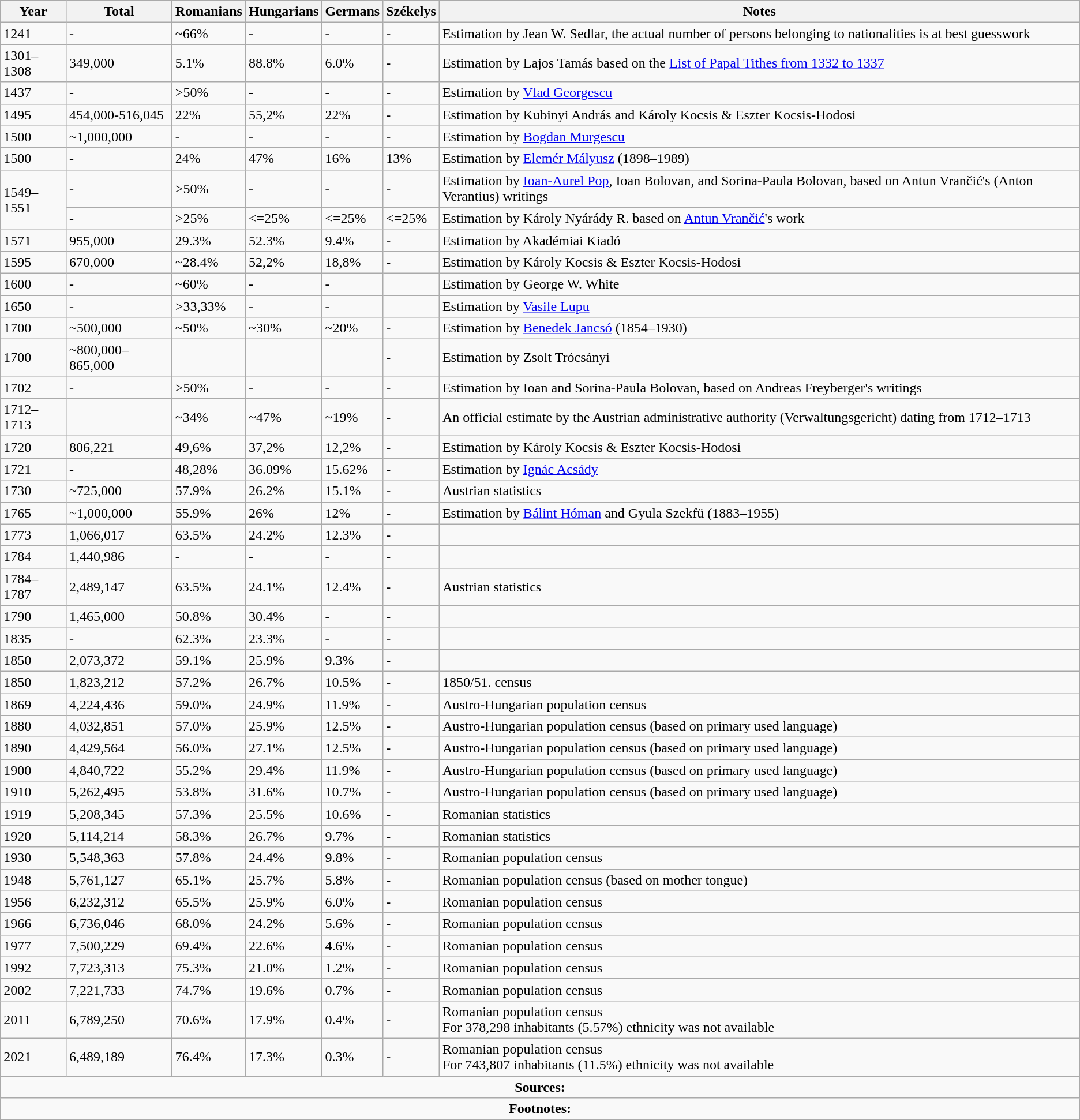<table class="wikitable">
<tr>
<th>Year</th>
<th>Total</th>
<th>Romanians</th>
<th>Hungarians</th>
<th>Germans</th>
<th>Székelys</th>
<th>Notes</th>
</tr>
<tr>
<td>1241</td>
<td>-</td>
<td>~66%</td>
<td>-</td>
<td>-</td>
<td>-</td>
<td>Estimation by Jean W. Sedlar, the actual number of persons belonging to nationalities is at best guesswork</td>
</tr>
<tr>
<td>1301–1308</td>
<td>349,000</td>
<td>5.1%</td>
<td>88.8%</td>
<td>6.0%</td>
<td>-</td>
<td>Estimation by Lajos Tamás based on the <a href='#'>List of Papal Tithes from 1332 to 1337</a></td>
</tr>
<tr>
<td>1437</td>
<td>-</td>
<td>>50%</td>
<td>-</td>
<td>-</td>
<td>-</td>
<td>Estimation by <a href='#'>Vlad Georgescu</a></td>
</tr>
<tr>
<td>1495</td>
<td>454,000-516,045</td>
<td>22%</td>
<td>55,2%</td>
<td>22%</td>
<td>-</td>
<td>Estimation by Kubinyi András and Károly Kocsis & Eszter Kocsis-Hodosi</td>
</tr>
<tr>
<td>1500</td>
<td>~1,000,000</td>
<td>-</td>
<td>-</td>
<td>-</td>
<td>-</td>
<td>Estimation by <a href='#'>Bogdan Murgescu</a></td>
</tr>
<tr>
<td>1500</td>
<td>-</td>
<td>24%</td>
<td>47%</td>
<td>16%</td>
<td>13%</td>
<td>Estimation by <a href='#'>Elemér Mályusz</a> (1898–1989)</td>
</tr>
<tr>
<td rowspan="2">1549–1551</td>
<td>-</td>
<td>>50%</td>
<td>-</td>
<td>-</td>
<td>-</td>
<td>Estimation by <a href='#'>Ioan-Aurel Pop</a>, Ioan Bolovan, and Sorina-Paula Bolovan, based on Antun Vrančić's (Anton Verantius) writings</td>
</tr>
<tr>
<td>-</td>
<td>>25%</td>
<td><=25%</td>
<td><=25%</td>
<td><=25%</td>
<td>Estimation by Károly Nyárády R. based on <a href='#'>Antun Vrančić</a>'s work</td>
</tr>
<tr>
<td>1571</td>
<td>955,000</td>
<td>29.3%</td>
<td>52.3%</td>
<td>9.4%</td>
<td>-</td>
<td>Estimation by Akadémiai Kiadó</td>
</tr>
<tr>
<td>1595</td>
<td>670,000</td>
<td>~28.4%</td>
<td>52,2%</td>
<td>18,8%</td>
<td>-</td>
<td>Estimation by Károly Kocsis & Eszter Kocsis-Hodosi</td>
</tr>
<tr>
<td>1600</td>
<td>-</td>
<td>~60%</td>
<td>-</td>
<td>-</td>
<td></td>
<td>Estimation by George W. White</td>
</tr>
<tr>
<td>1650</td>
<td>-</td>
<td>>33,33%</td>
<td>-</td>
<td>-</td>
<td></td>
<td>Estimation by <a href='#'>Vasile Lupu</a></td>
</tr>
<tr>
<td>1700</td>
<td>~500,000</td>
<td>~50%</td>
<td>~30%</td>
<td>~20%</td>
<td>-</td>
<td>Estimation by <a href='#'>Benedek Jancsó</a> (1854–1930)</td>
</tr>
<tr>
<td>1700</td>
<td>~800,000–865,000</td>
<td></td>
<td></td>
<td></td>
<td>-</td>
<td>Estimation by Zsolt Trócsányi</td>
</tr>
<tr>
<td>1702</td>
<td>-</td>
<td>>50%</td>
<td>-</td>
<td>-</td>
<td>-</td>
<td>Estimation by Ioan and Sorina-Paula Bolovan, based on Andreas Freyberger's writings</td>
</tr>
<tr>
<td>1712–1713</td>
<td></td>
<td>~34%</td>
<td>~47%</td>
<td>~19%</td>
<td>-</td>
<td>An official estimate by the Austrian administrative authority (Verwaltungsgericht) dating from 1712–1713</td>
</tr>
<tr>
<td>1720</td>
<td>806,221</td>
<td>49,6%</td>
<td>37,2%</td>
<td>12,2%</td>
<td>-</td>
<td>Estimation by Károly Kocsis & Eszter Kocsis-Hodosi</td>
</tr>
<tr>
<td>1721</td>
<td>-</td>
<td>48,28%</td>
<td>36.09%</td>
<td>15.62%</td>
<td>-</td>
<td>Estimation by <a href='#'>Ignác Acsády</a></td>
</tr>
<tr>
<td>1730</td>
<td>~725,000</td>
<td>57.9%</td>
<td>26.2%</td>
<td>15.1%</td>
<td>-</td>
<td>Austrian statistics</td>
</tr>
<tr>
<td>1765</td>
<td>~1,000,000</td>
<td>55.9%</td>
<td>26%</td>
<td>12%</td>
<td>-</td>
<td>Estimation by <a href='#'>Bálint Hóman</a> and Gyula Szekfü (1883–1955)</td>
</tr>
<tr>
<td>1773</td>
<td>1,066,017</td>
<td>63.5%</td>
<td>24.2%</td>
<td>12.3%</td>
<td>-</td>
<td></td>
</tr>
<tr>
<td>1784</td>
<td>1,440,986</td>
<td>-</td>
<td>-</td>
<td>-</td>
<td>-</td>
<td></td>
</tr>
<tr>
<td>1784–1787</td>
<td>2,489,147</td>
<td>63.5%</td>
<td>24.1%</td>
<td>12.4%</td>
<td>-</td>
<td>Austrian statistics</td>
</tr>
<tr>
<td>1790</td>
<td>1,465,000</td>
<td>50.8%</td>
<td>30.4%</td>
<td>-</td>
<td>-</td>
<td></td>
</tr>
<tr>
<td>1835</td>
<td>-</td>
<td>62.3%</td>
<td>23.3%</td>
<td>-</td>
<td>-</td>
<td></td>
</tr>
<tr>
<td>1850</td>
<td>2,073,372</td>
<td>59.1%</td>
<td>25.9%</td>
<td>9.3%</td>
<td>-</td>
<td></td>
</tr>
<tr>
<td>1850</td>
<td>1,823,212</td>
<td>57.2%</td>
<td>26.7%</td>
<td>10.5%</td>
<td>-</td>
<td>1850/51. census</td>
</tr>
<tr>
<td>1869</td>
<td>4,224,436</td>
<td>59.0%</td>
<td>24.9%</td>
<td>11.9%</td>
<td>-</td>
<td>Austro-Hungarian population census</td>
</tr>
<tr>
<td>1880</td>
<td>4,032,851</td>
<td>57.0%</td>
<td>25.9%</td>
<td>12.5%</td>
<td>-</td>
<td>Austro-Hungarian population census (based on primary used language)</td>
</tr>
<tr>
<td>1890</td>
<td>4,429,564</td>
<td>56.0%</td>
<td>27.1%</td>
<td>12.5%</td>
<td>-</td>
<td>Austro-Hungarian population census (based on primary used language)</td>
</tr>
<tr>
<td>1900</td>
<td>4,840,722</td>
<td>55.2%</td>
<td>29.4%</td>
<td>11.9%</td>
<td>-</td>
<td>Austro-Hungarian population census (based on primary used language)</td>
</tr>
<tr>
<td>1910</td>
<td>5,262,495</td>
<td>53.8%</td>
<td>31.6%</td>
<td>10.7%</td>
<td>-</td>
<td>Austro-Hungarian population census (based on primary used language)</td>
</tr>
<tr>
<td>1919</td>
<td>5,208,345</td>
<td>57.3%</td>
<td>25.5%</td>
<td>10.6%</td>
<td>-</td>
<td>Romanian statistics</td>
</tr>
<tr>
<td>1920</td>
<td>5,114,214</td>
<td>58.3%</td>
<td>26.7%</td>
<td>9.7%</td>
<td>-</td>
<td>Romanian statistics</td>
</tr>
<tr>
<td>1930</td>
<td>5,548,363</td>
<td>57.8%</td>
<td>24.4%</td>
<td>9.8%</td>
<td>-</td>
<td>Romanian population census</td>
</tr>
<tr>
<td>1948</td>
<td>5,761,127</td>
<td>65.1%</td>
<td>25.7%</td>
<td>5.8%</td>
<td>-</td>
<td>Romanian population census (based on mother tongue)</td>
</tr>
<tr>
<td>1956</td>
<td>6,232,312</td>
<td>65.5%</td>
<td>25.9%</td>
<td>6.0%</td>
<td>-</td>
<td>Romanian population census</td>
</tr>
<tr>
<td>1966</td>
<td>6,736,046</td>
<td>68.0%</td>
<td>24.2%</td>
<td>5.6%</td>
<td>-</td>
<td>Romanian population census</td>
</tr>
<tr>
<td>1977</td>
<td>7,500,229</td>
<td>69.4%</td>
<td>22.6%</td>
<td>4.6%</td>
<td>-</td>
<td>Romanian population census</td>
</tr>
<tr>
<td>1992</td>
<td>7,723,313</td>
<td>75.3%</td>
<td>21.0%</td>
<td>1.2%</td>
<td>-</td>
<td>Romanian population census</td>
</tr>
<tr>
<td>2002</td>
<td>7,221,733</td>
<td>74.7%</td>
<td>19.6%</td>
<td>0.7%</td>
<td>-</td>
<td>Romanian population census</td>
</tr>
<tr>
<td>2011</td>
<td>6,789,250</td>
<td>70.6%</td>
<td>17.9%</td>
<td>0.4%</td>
<td>-</td>
<td>Romanian population census<br>For 378,298 inhabitants (5.57%) ethnicity was not available</td>
</tr>
<tr>
<td>2021</td>
<td>6,489,189</td>
<td>76.4%</td>
<td>17.3%</td>
<td>0.3%</td>
<td>-</td>
<td>Romanian population census<br>For 743,807 inhabitants (11.5%) ethnicity was not available</td>
</tr>
<tr>
<td colspan="7" style="text-align: center;"><strong>Sources:</strong></td>
</tr>
<tr>
<td colspan="7" style="text-align: center;"><strong>Footnotes:</strong><br></td>
</tr>
</table>
